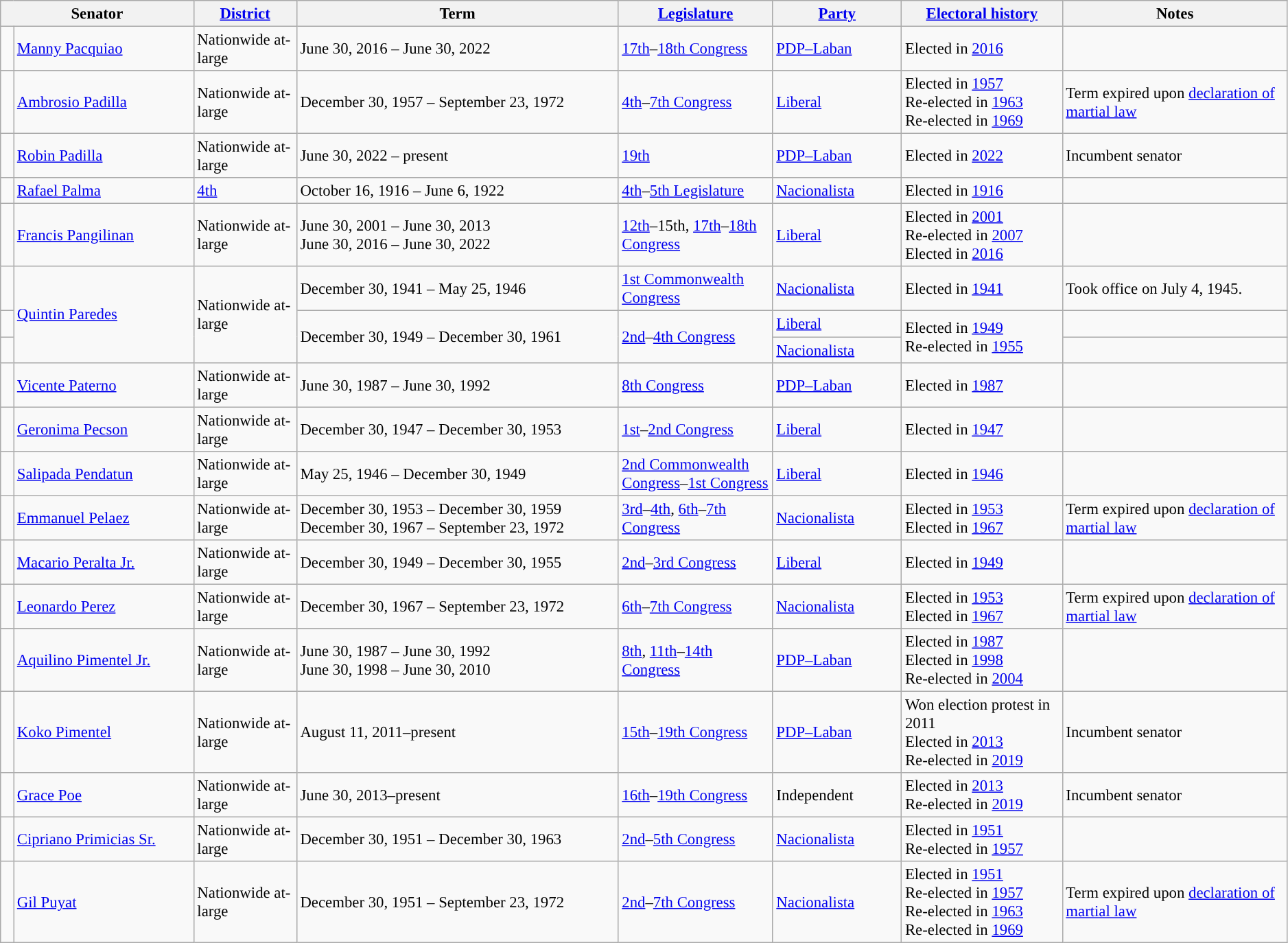<table class="wikitable" style="font-size:95%" width=99%>
<tr>
<th colspan="2" width="15%">Senator</th>
<th width="8%"><a href='#'>District</a></th>
<th width="25%">Term</th>
<th width="12%"><a href='#'>Legislature</a></th>
<th width="10%"><a href='#'>Party</a></th>
<th width="12.5%"><a href='#'>Electoral history</a></th>
<th width="17.5%">Notes</th>
</tr>
<tr>
<td width="1%" style="background-color:"></td>
<td><a href='#'>Manny Pacquiao</a></td>
<td>Nationwide at-large</td>
<td>June 30, 2016 – June 30, 2022</td>
<td><a href='#'>17th</a>–<a href='#'>18th Congress</a></td>
<td><a href='#'>PDP–Laban</a></td>
<td>Elected in <a href='#'>2016</a></td>
<td></td>
</tr>
<tr>
<td style="background-color:"></td>
<td><a href='#'>Ambrosio Padilla</a></td>
<td>Nationwide at-large</td>
<td>December 30, 1957 – September 23, 1972</td>
<td><a href='#'>4th</a>–<a href='#'>7th Congress</a></td>
<td><a href='#'>Liberal</a></td>
<td>Elected in <a href='#'>1957</a><br>Re-elected in <a href='#'>1963</a><br>Re-elected in <a href='#'>1969</a></td>
<td>Term expired upon <a href='#'>declaration of martial law</a></td>
</tr>
<tr>
<td style="background-color:"></td>
<td><a href='#'>Robin Padilla</a></td>
<td>Nationwide at-large</td>
<td>June 30, 2022 – present</td>
<td><a href='#'>19th</a></td>
<td><a href='#'>PDP–Laban</a></td>
<td>Elected in <a href='#'>2022</a></td>
<td>Incumbent senator</td>
</tr>
<tr>
<td style="background-color:"></td>
<td><a href='#'>Rafael Palma</a></td>
<td><a href='#'>4th</a></td>
<td>October 16, 1916 – June 6, 1922</td>
<td><a href='#'>4th</a>–<a href='#'>5th Legislature</a></td>
<td><a href='#'>Nacionalista</a></td>
<td>Elected in <a href='#'>1916</a></td>
<td></td>
</tr>
<tr>
<td style="background-color:"></td>
<td><a href='#'>Francis Pangilinan</a></td>
<td>Nationwide at-large</td>
<td>June 30, 2001 – June 30, 2013<br>June 30, 2016 – June 30, 2022</td>
<td><a href='#'>12th</a>–15th, <a href='#'>17th</a>–<a href='#'>18th Congress</a></td>
<td><a href='#'>Liberal</a></td>
<td>Elected in <a href='#'>2001</a><br>Re-elected in <a href='#'>2007</a><br>Elected in <a href='#'>2016</a></td>
<td></td>
</tr>
<tr>
<td style="background-color:"></td>
<td rowspan="3"><a href='#'>Quintin Paredes</a></td>
<td rowspan="3">Nationwide at-large</td>
<td>December 30, 1941 – May 25, 1946</td>
<td><a href='#'>1st Commonwealth Congress</a></td>
<td><a href='#'>Nacionalista</a></td>
<td>Elected in <a href='#'>1941</a></td>
<td>Took office on July 4, 1945.</td>
</tr>
<tr>
<td style="background-color:"></td>
<td rowspan="2">December 30, 1949 – December 30, 1961</td>
<td rowspan="2"><a href='#'>2nd</a>–<a href='#'>4th Congress</a></td>
<td><a href='#'>Liberal</a></td>
<td rowspan="2">Elected in <a href='#'>1949</a><br>Re-elected in <a href='#'>1955</a></td>
<td></td>
</tr>
<tr>
<td style="background-color:"></td>
<td><a href='#'>Nacionalista</a></td>
<td></td>
</tr>
<tr>
<td style="background-color:"></td>
<td><a href='#'>Vicente Paterno</a></td>
<td>Nationwide at-large</td>
<td>June 30, 1987 – June 30, 1992</td>
<td><a href='#'>8th Congress</a></td>
<td><a href='#'>PDP–Laban</a></td>
<td>Elected in <a href='#'>1987</a></td>
<td></td>
</tr>
<tr>
<td style="background-color:"></td>
<td><a href='#'>Geronima Pecson</a></td>
<td>Nationwide at-large</td>
<td>December 30, 1947 – December 30, 1953</td>
<td><a href='#'>1st</a>–<a href='#'>2nd Congress</a></td>
<td><a href='#'>Liberal</a></td>
<td>Elected in <a href='#'>1947</a></td>
<td></td>
</tr>
<tr>
<td style="background-color:"></td>
<td><a href='#'>Salipada Pendatun</a></td>
<td>Nationwide at-large</td>
<td>May 25, 1946 – December 30, 1949</td>
<td><a href='#'>2nd Commonwealth Congress</a>–<a href='#'>1st Congress</a></td>
<td><a href='#'>Liberal</a></td>
<td>Elected in <a href='#'>1946</a></td>
<td></td>
</tr>
<tr>
<td style="background-color:"></td>
<td><a href='#'>Emmanuel Pelaez</a></td>
<td>Nationwide at-large</td>
<td>December 30, 1953 – December 30, 1959<br>December 30, 1967 – September 23, 1972</td>
<td><a href='#'>3rd</a>–<a href='#'>4th</a>, <a href='#'>6th</a>–<a href='#'>7th Congress</a></td>
<td><a href='#'>Nacionalista</a></td>
<td>Elected in <a href='#'>1953</a><br>Elected in <a href='#'>1967</a></td>
<td>Term expired upon <a href='#'>declaration of martial law</a></td>
</tr>
<tr>
<td style="background-color:"></td>
<td><a href='#'>Macario Peralta Jr.</a></td>
<td>Nationwide at-large</td>
<td>December 30, 1949 – December 30, 1955</td>
<td><a href='#'>2nd</a>–<a href='#'>3rd Congress</a></td>
<td><a href='#'>Liberal</a></td>
<td>Elected in <a href='#'>1949</a></td>
<td></td>
</tr>
<tr>
<td style="background-color:"></td>
<td><a href='#'>Leonardo Perez</a></td>
<td>Nationwide at-large</td>
<td>December 30, 1967 – September 23, 1972</td>
<td><a href='#'>6th</a>–<a href='#'>7th Congress</a></td>
<td><a href='#'>Nacionalista</a></td>
<td>Elected in <a href='#'>1953</a><br>Elected in <a href='#'>1967</a></td>
<td>Term expired upon <a href='#'>declaration of martial law</a></td>
</tr>
<tr>
<td style="background-color:"></td>
<td><a href='#'>Aquilino Pimentel Jr.</a></td>
<td>Nationwide at-large</td>
<td>June 30, 1987 – June 30, 1992<br>June 30, 1998 – June 30, 2010</td>
<td><a href='#'>8th</a>, <a href='#'>11th</a>–<a href='#'>14th Congress</a></td>
<td><a href='#'>PDP–Laban</a></td>
<td>Elected in <a href='#'>1987</a><br>Elected in <a href='#'>1998</a><br>Re-elected in <a href='#'>2004</a></td>
<td></td>
</tr>
<tr>
<td style="background-color:"></td>
<td><a href='#'>Koko Pimentel</a></td>
<td>Nationwide at-large</td>
<td>August 11, 2011–present</td>
<td><a href='#'>15th</a>–<a href='#'>19th Congress</a></td>
<td><a href='#'>PDP–Laban</a></td>
<td>Won election protest in 2011<br>Elected in <a href='#'>2013</a><br>Re-elected in <a href='#'>2019</a></td>
<td>Incumbent senator</td>
</tr>
<tr>
<td style="background-color:"></td>
<td><a href='#'>Grace Poe</a></td>
<td>Nationwide at-large</td>
<td>June 30, 2013–present</td>
<td><a href='#'>16th</a>–<a href='#'>19th Congress</a></td>
<td>Independent</td>
<td>Elected in <a href='#'>2013</a><br>Re-elected in <a href='#'>2019</a></td>
<td>Incumbent senator</td>
</tr>
<tr>
<td style="background-color:"></td>
<td><a href='#'>Cipriano Primicias Sr.</a></td>
<td>Nationwide at-large</td>
<td>December 30, 1951 – December 30, 1963</td>
<td><a href='#'>2nd</a>–<a href='#'>5th Congress</a></td>
<td><a href='#'>Nacionalista</a></td>
<td>Elected in <a href='#'>1951</a><br>Re-elected in <a href='#'>1957</a></td>
<td></td>
</tr>
<tr>
<td style="background-color:"></td>
<td><a href='#'>Gil Puyat</a></td>
<td>Nationwide at-large</td>
<td>December 30, 1951 – September 23, 1972</td>
<td><a href='#'>2nd</a>–<a href='#'>7th Congress</a></td>
<td><a href='#'>Nacionalista</a></td>
<td>Elected in <a href='#'>1951</a><br>Re-elected in <a href='#'>1957</a><br>Re-elected in <a href='#'>1963</a><br>Re-elected in <a href='#'>1969</a></td>
<td>Term expired upon <a href='#'>declaration of martial law</a></td>
</tr>
</table>
